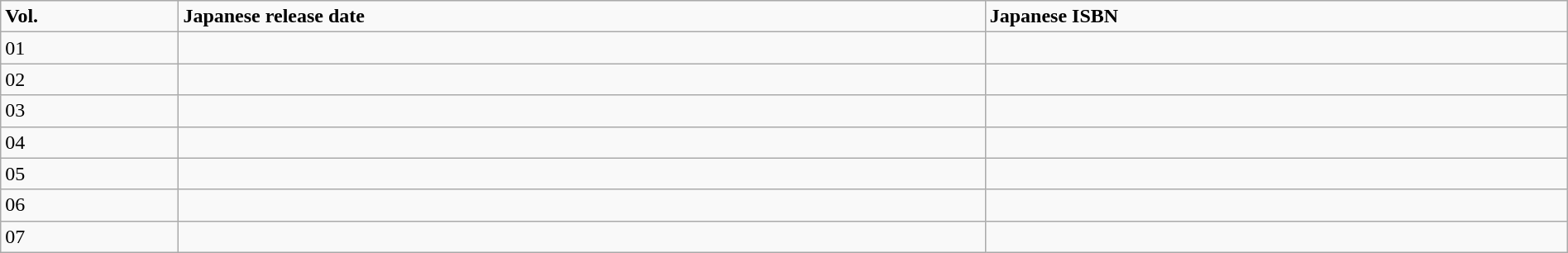<table class="wikitable" width="100%">
<tr>
<td><strong>Vol.</strong></td>
<td><strong>Japanese release date</strong></td>
<td><strong>Japanese ISBN</strong></td>
</tr>
<tr>
<td>01</td>
<td></td>
<td></td>
</tr>
<tr>
<td>02</td>
<td></td>
<td></td>
</tr>
<tr>
<td>03</td>
<td></td>
<td></td>
</tr>
<tr>
<td>04</td>
<td></td>
<td></td>
</tr>
<tr>
<td>05</td>
<td></td>
<td></td>
</tr>
<tr>
<td>06</td>
<td></td>
<td></td>
</tr>
<tr>
<td>07</td>
<td></td>
<td></td>
</tr>
</table>
